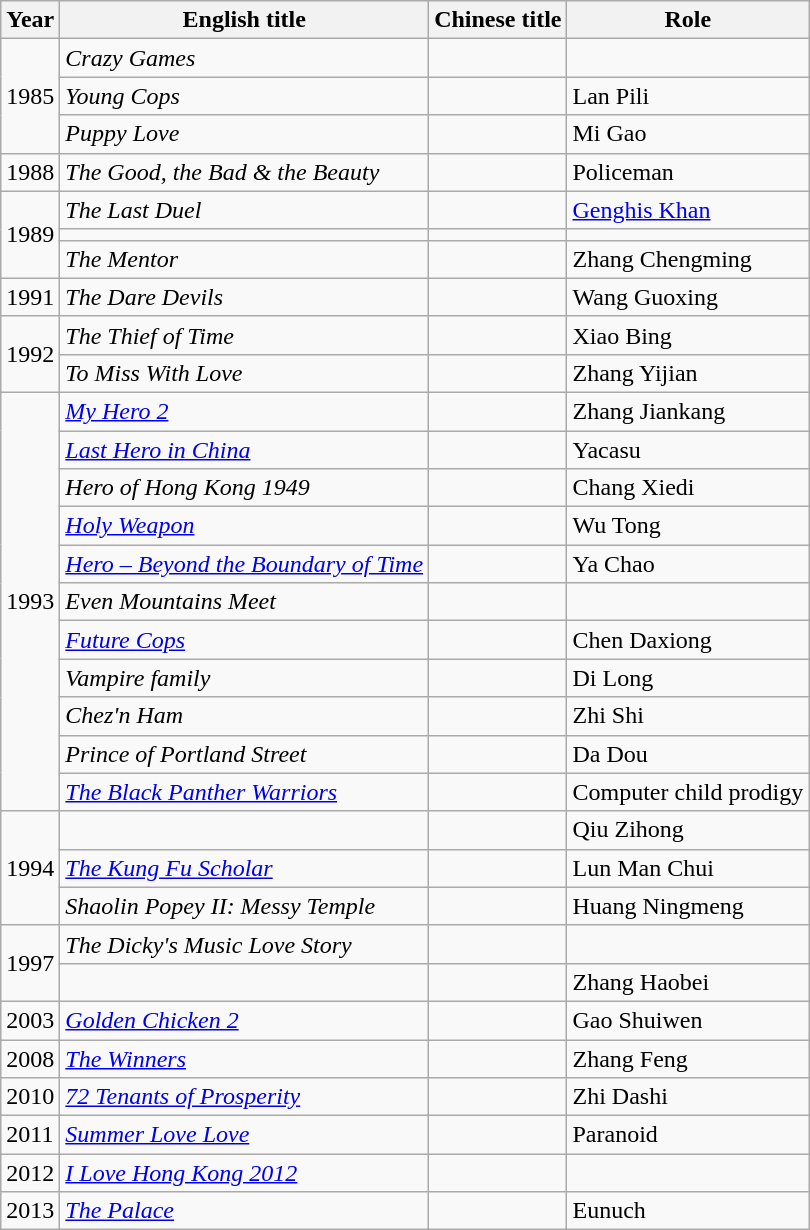<table class="wikitable">
<tr>
<th>Year</th>
<th>English title</th>
<th>Chinese title</th>
<th>Role</th>
</tr>
<tr>
<td rowspan=3>1985</td>
<td><em>Crazy Games</em></td>
<td></td>
<td></td>
</tr>
<tr>
<td><em>Young Cops</em></td>
<td></td>
<td>Lan Pili</td>
</tr>
<tr>
<td><em>Puppy Love</em></td>
<td></td>
<td>Mi Gao</td>
</tr>
<tr>
<td>1988</td>
<td><em>The Good, the Bad & the Beauty</em></td>
<td></td>
<td>Policeman</td>
</tr>
<tr>
<td rowspan=3>1989</td>
<td><em>The Last Duel</em></td>
<td></td>
<td><a href='#'>Genghis Khan</a></td>
</tr>
<tr>
<td></td>
<td></td>
<td></td>
</tr>
<tr>
<td><em>The Mentor</em></td>
<td></td>
<td>Zhang Chengming</td>
</tr>
<tr>
<td>1991</td>
<td><em>The Dare Devils</em></td>
<td></td>
<td>Wang Guoxing</td>
</tr>
<tr>
<td rowspan=2>1992</td>
<td><em>The Thief of Time</em></td>
<td></td>
<td>Xiao Bing</td>
</tr>
<tr>
<td><em>To Miss With Love</em></td>
<td></td>
<td>Zhang Yijian</td>
</tr>
<tr>
<td rowspan=11>1993</td>
<td><em><a href='#'>My Hero 2</a></em></td>
<td></td>
<td>Zhang Jiankang</td>
</tr>
<tr>
<td><em><a href='#'>Last Hero in China</a></em></td>
<td></td>
<td>Yacasu</td>
</tr>
<tr>
<td><em>Hero of Hong Kong 1949</em></td>
<td></td>
<td>Chang Xiedi</td>
</tr>
<tr>
<td><em><a href='#'>Holy Weapon</a></em></td>
<td></td>
<td>Wu Tong</td>
</tr>
<tr>
<td><em><a href='#'>Hero – Beyond the Boundary of Time</a></em></td>
<td></td>
<td>Ya Chao</td>
</tr>
<tr>
<td><em>Even Mountains Meet</em></td>
<td></td>
<td></td>
</tr>
<tr>
<td><em><a href='#'>Future Cops</a></em></td>
<td></td>
<td>Chen Daxiong</td>
</tr>
<tr>
<td><em>Vampire family</em></td>
<td></td>
<td>Di Long</td>
</tr>
<tr>
<td><em>Chez'n Ham</em></td>
<td></td>
<td>Zhi Shi</td>
</tr>
<tr>
<td><em>Prince of Portland Street</em></td>
<td></td>
<td>Da Dou</td>
</tr>
<tr>
<td><em><a href='#'>The Black Panther Warriors</a></em></td>
<td></td>
<td>Computer child prodigy</td>
</tr>
<tr>
<td rowspan=3>1994</td>
<td></td>
<td></td>
<td>Qiu Zihong</td>
</tr>
<tr>
<td><em><a href='#'>The Kung Fu Scholar</a></em></td>
<td></td>
<td>Lun Man Chui</td>
</tr>
<tr>
<td><em>Shaolin Popey II: Messy Temple</em></td>
<td></td>
<td>Huang Ningmeng</td>
</tr>
<tr>
<td rowspan=2>1997</td>
<td><em>The Dicky's Music Love Story</em></td>
<td></td>
<td></td>
</tr>
<tr>
<td></td>
<td></td>
<td>Zhang Haobei</td>
</tr>
<tr>
<td>2003</td>
<td><em><a href='#'>Golden Chicken 2</a></em></td>
<td></td>
<td>Gao Shuiwen</td>
</tr>
<tr>
<td>2008</td>
<td><em><a href='#'>The Winners</a></em></td>
<td></td>
<td>Zhang Feng</td>
</tr>
<tr>
<td>2010</td>
<td><em><a href='#'>72 Tenants of Prosperity</a></em></td>
<td></td>
<td>Zhi Dashi</td>
</tr>
<tr>
<td>2011</td>
<td><em><a href='#'>Summer Love Love</a></em></td>
<td></td>
<td>Paranoid</td>
</tr>
<tr>
<td>2012</td>
<td><em><a href='#'>I Love Hong Kong 2012</a></em></td>
<td></td>
<td></td>
</tr>
<tr>
<td>2013</td>
<td><em><a href='#'>The Palace</a></em></td>
<td></td>
<td>Eunuch</td>
</tr>
</table>
